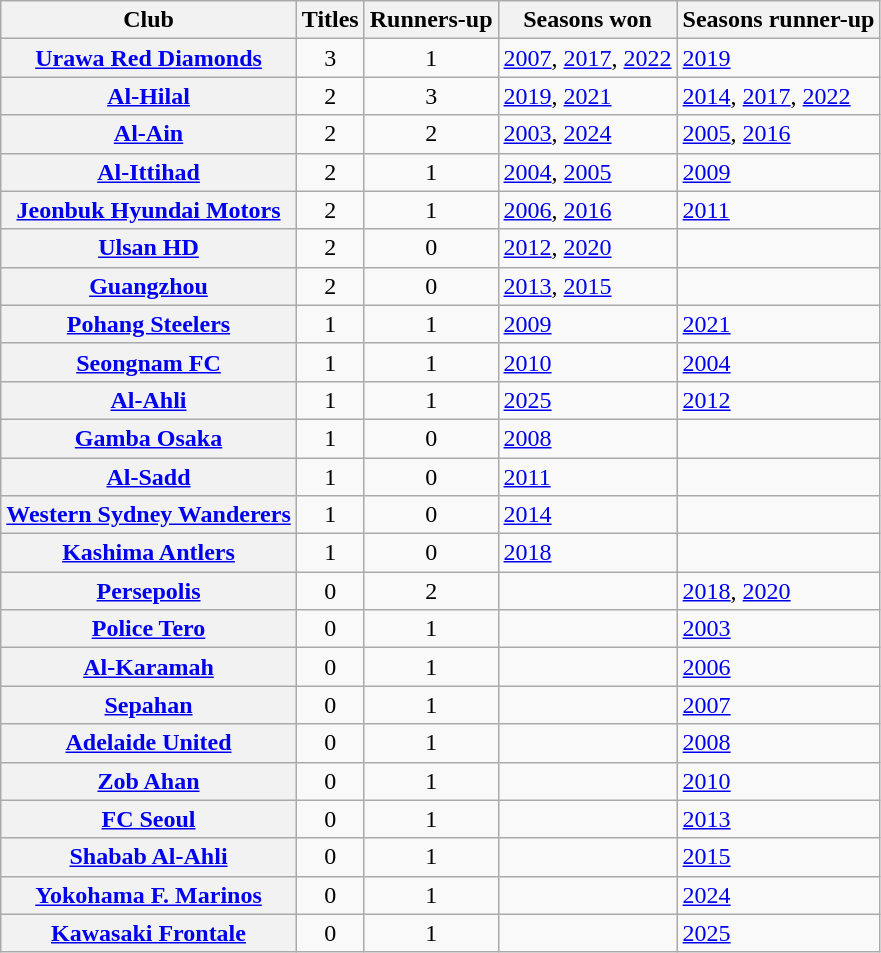<table class="wikitable plainrowheaders sortable">
<tr>
<th scope=col>Club</th>
<th scope=col>Titles</th>
<th scope=col>Runners-up</th>
<th scope=col>Seasons won</th>
<th scope=col>Seasons runner-up</th>
</tr>
<tr>
<th align="left" scope="row"> <a href='#'>Urawa Red Diamonds</a></th>
<td style="text-align:center;">3</td>
<td style="text-align:center;">1</td>
<td><a href='#'>2007</a>, <a href='#'>2017</a>, <a href='#'>2022</a></td>
<td><a href='#'>2019</a></td>
</tr>
<tr>
<th align="left" scope="row"> <a href='#'>Al-Hilal</a></th>
<td style="text-align:center;">2</td>
<td style="text-align:center;">3</td>
<td><a href='#'>2019</a>, <a href='#'>2021</a></td>
<td><a href='#'>2014</a>, <a href='#'>2017</a>, <a href='#'>2022</a></td>
</tr>
<tr>
<th align="left" scope="row"> <a href='#'>Al-Ain</a></th>
<td style="text-align:center;">2</td>
<td style="text-align:center;">2</td>
<td><a href='#'>2003</a>, <a href='#'>2024</a></td>
<td><a href='#'>2005</a>, <a href='#'>2016</a></td>
</tr>
<tr>
<th align="left" scope="row"> <a href='#'>Al-Ittihad</a></th>
<td style="text-align:center;">2</td>
<td style="text-align:center;">1</td>
<td><a href='#'>2004</a>, <a href='#'>2005</a></td>
<td><a href='#'>2009</a></td>
</tr>
<tr>
<th align="left" scope="row"> <a href='#'>Jeonbuk Hyundai Motors</a></th>
<td style="text-align:center;">2</td>
<td style="text-align:center;">1</td>
<td><a href='#'>2006</a>, <a href='#'>2016</a></td>
<td><a href='#'>2011</a></td>
</tr>
<tr>
<th align="left" scope="row"> <a href='#'>Ulsan HD</a></th>
<td style="text-align:center;">2</td>
<td style="text-align:center;">0</td>
<td><a href='#'>2012</a>, <a href='#'>2020</a></td>
<td></td>
</tr>
<tr>
<th align="left" scope="row"> <a href='#'>Guangzhou</a></th>
<td style="text-align:center;">2</td>
<td style="text-align:center;">0</td>
<td><a href='#'>2013</a>, <a href='#'>2015</a></td>
<td></td>
</tr>
<tr>
<th align="left" scope="row"> <a href='#'>Pohang Steelers</a></th>
<td style="text-align:center;">1</td>
<td style="text-align:center;">1</td>
<td><a href='#'>2009</a></td>
<td><a href='#'>2021</a></td>
</tr>
<tr>
<th align="left" scope="row"> <a href='#'>Seongnam FC</a></th>
<td style="text-align:center;">1</td>
<td style="text-align:center;">1</td>
<td><a href='#'>2010</a></td>
<td><a href='#'>2004</a></td>
</tr>
<tr>
<th align="left" scope="row"> <a href='#'>Al-Ahli</a></th>
<td style="text-align:center;">1</td>
<td style="text-align:center;">1</td>
<td><a href='#'>2025</a></td>
<td><a href='#'>2012</a></td>
</tr>
<tr>
<th align="left" scope="row"> <a href='#'>Gamba Osaka</a></th>
<td style="text-align:center;">1</td>
<td style="text-align:center;">0</td>
<td><a href='#'>2008</a></td>
<td></td>
</tr>
<tr>
<th align="left" scope="row"> <a href='#'>Al-Sadd</a></th>
<td style="text-align:center;">1</td>
<td style="text-align:center;">0</td>
<td><a href='#'>2011</a></td>
<td></td>
</tr>
<tr>
<th align="left" scope="row"> <a href='#'>Western Sydney Wanderers</a></th>
<td style="text-align:center;">1</td>
<td style="text-align:center;">0</td>
<td><a href='#'>2014</a></td>
<td></td>
</tr>
<tr>
<th align="left" scope="row"> <a href='#'>Kashima Antlers</a></th>
<td style="text-align:center;">1</td>
<td style="text-align:center;">0</td>
<td><a href='#'>2018</a></td>
<td></td>
</tr>
<tr>
<th align="left" scope="row"> <a href='#'>Persepolis</a></th>
<td style="text-align:center;">0</td>
<td style="text-align:center;">2</td>
<td></td>
<td><a href='#'>2018</a>, <a href='#'>2020</a></td>
</tr>
<tr>
<th align="left" scope="row"> <a href='#'>Police Tero</a></th>
<td style="text-align:center;">0</td>
<td style="text-align:center;">1</td>
<td></td>
<td><a href='#'>2003</a></td>
</tr>
<tr>
<th align="left" scope="row"> <a href='#'>Al-Karamah</a></th>
<td style="text-align:center;">0</td>
<td style="text-align:center;">1</td>
<td></td>
<td><a href='#'>2006</a></td>
</tr>
<tr>
<th align="left" scope="row"> <a href='#'>Sepahan</a></th>
<td style="text-align:center;">0</td>
<td style="text-align:center;">1</td>
<td></td>
<td><a href='#'>2007</a></td>
</tr>
<tr>
<th align="left" scope="row"> <a href='#'>Adelaide United</a></th>
<td style="text-align:center;">0</td>
<td style="text-align:center;">1</td>
<td></td>
<td><a href='#'>2008</a></td>
</tr>
<tr>
<th align="left" scope="row"> <a href='#'>Zob Ahan</a></th>
<td style="text-align:center;">0</td>
<td style="text-align:center;">1</td>
<td></td>
<td><a href='#'>2010</a></td>
</tr>
<tr>
<th align="left" scope="row"> <a href='#'>FC Seoul</a></th>
<td style="text-align:center;">0</td>
<td style="text-align:center;">1</td>
<td></td>
<td><a href='#'>2013</a></td>
</tr>
<tr>
<th align="left" scope="row"> <a href='#'>Shabab Al-Ahli</a></th>
<td style="text-align:center;">0</td>
<td style="text-align:center;">1</td>
<td></td>
<td><a href='#'>2015</a></td>
</tr>
<tr>
<th align="left" scope="row"> <a href='#'>Yokohama F. Marinos</a></th>
<td style="text-align:center;">0</td>
<td style="text-align:center;">1</td>
<td></td>
<td><a href='#'>2024</a></td>
</tr>
<tr>
<th align="left" scope="row"> <a href='#'>Kawasaki Frontale</a></th>
<td style="text-align:center;">0</td>
<td style="text-align:center;">1</td>
<td></td>
<td><a href='#'>2025</a></td>
</tr>
</table>
